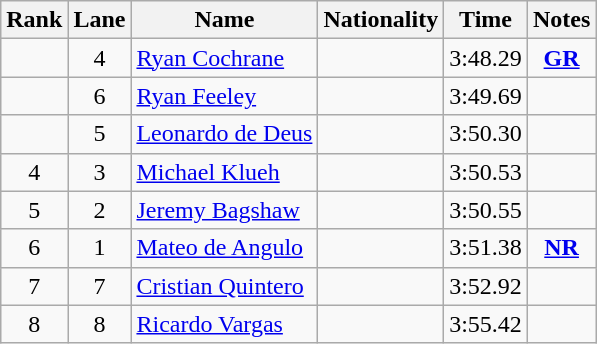<table class="wikitable sortable" style="text-align:center">
<tr>
<th>Rank</th>
<th>Lane</th>
<th>Name</th>
<th>Nationality</th>
<th>Time</th>
<th>Notes</th>
</tr>
<tr>
<td></td>
<td>4</td>
<td align=left><a href='#'>Ryan Cochrane</a></td>
<td align=left></td>
<td>3:48.29</td>
<td><strong><a href='#'>GR</a></strong></td>
</tr>
<tr>
<td></td>
<td>6</td>
<td align=left><a href='#'>Ryan Feeley</a></td>
<td align=left></td>
<td>3:49.69</td>
<td></td>
</tr>
<tr>
<td></td>
<td>5</td>
<td align=left><a href='#'>Leonardo de Deus</a></td>
<td align=left></td>
<td>3:50.30</td>
<td></td>
</tr>
<tr>
<td>4</td>
<td>3</td>
<td align=left><a href='#'>Michael Klueh</a></td>
<td align=left></td>
<td>3:50.53</td>
<td></td>
</tr>
<tr>
<td>5</td>
<td>2</td>
<td align=left><a href='#'>Jeremy Bagshaw</a></td>
<td align=left></td>
<td>3:50.55</td>
<td></td>
</tr>
<tr>
<td>6</td>
<td>1</td>
<td align=left><a href='#'>Mateo de Angulo</a></td>
<td align=left></td>
<td>3:51.38</td>
<td><strong><a href='#'>NR</a></strong></td>
</tr>
<tr>
<td>7</td>
<td>7</td>
<td align=left><a href='#'>Cristian Quintero</a></td>
<td align=left></td>
<td>3:52.92</td>
<td></td>
</tr>
<tr>
<td>8</td>
<td>8</td>
<td align=left><a href='#'>Ricardo Vargas</a></td>
<td align=left></td>
<td>3:55.42</td>
<td></td>
</tr>
</table>
